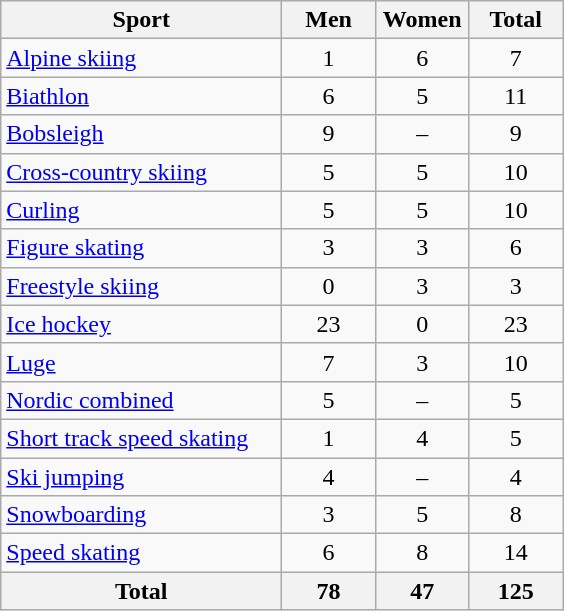<table class="wikitable sortable" style="text-align:center;">
<tr>
<th width=180>Sport</th>
<th width=55>Men</th>
<th width=55>Women</th>
<th width=55>Total</th>
</tr>
<tr>
<td align=left><a href='#'>Alpine skiing</a></td>
<td>1</td>
<td>6</td>
<td>7</td>
</tr>
<tr>
<td align=left><a href='#'>Biathlon</a></td>
<td>6</td>
<td>5</td>
<td>11</td>
</tr>
<tr>
<td align=left><a href='#'>Bobsleigh</a></td>
<td>9</td>
<td>–</td>
<td>9</td>
</tr>
<tr>
<td align=left><a href='#'>Cross-country skiing</a></td>
<td>5</td>
<td>5</td>
<td>10</td>
</tr>
<tr>
<td align=left><a href='#'>Curling</a></td>
<td>5</td>
<td>5</td>
<td>10</td>
</tr>
<tr>
<td align=left><a href='#'>Figure skating</a></td>
<td>3</td>
<td>3</td>
<td>6</td>
</tr>
<tr>
<td align=left><a href='#'>Freestyle skiing</a></td>
<td>0</td>
<td>3</td>
<td>3</td>
</tr>
<tr>
<td align=left><a href='#'>Ice hockey</a></td>
<td>23</td>
<td>0</td>
<td>23</td>
</tr>
<tr>
<td align=left><a href='#'>Luge</a></td>
<td>7</td>
<td>3</td>
<td>10</td>
</tr>
<tr>
<td align=left><a href='#'>Nordic combined</a></td>
<td>5</td>
<td>–</td>
<td>5</td>
</tr>
<tr>
<td align=left><a href='#'>Short track speed skating</a></td>
<td>1</td>
<td>4</td>
<td>5</td>
</tr>
<tr>
<td align=left><a href='#'>Ski jumping</a></td>
<td>4</td>
<td>–</td>
<td>4</td>
</tr>
<tr>
<td align=left><a href='#'>Snowboarding</a></td>
<td>3</td>
<td>5</td>
<td>8</td>
</tr>
<tr>
<td align=left><a href='#'>Speed skating</a></td>
<td>6</td>
<td>8</td>
<td>14</td>
</tr>
<tr>
<th>Total</th>
<th>78</th>
<th>47</th>
<th>125</th>
</tr>
</table>
